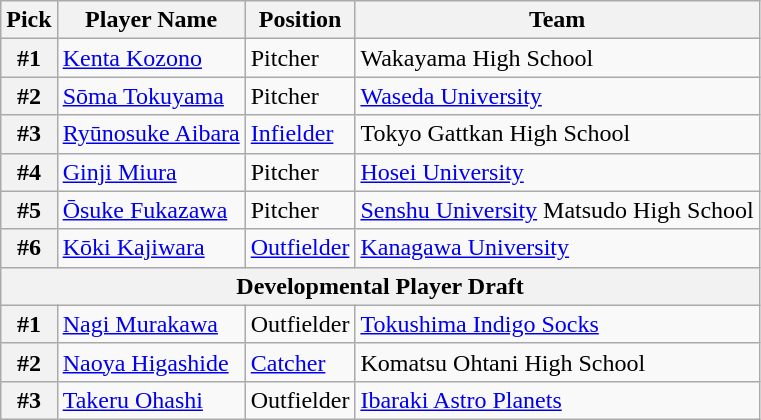<table class="wikitable">
<tr>
<th>Pick</th>
<th>Player Name</th>
<th>Position</th>
<th>Team</th>
</tr>
<tr>
<th>#1</th>
<td><a href='#'>Kenta Kozono</a></td>
<td>Pitcher</td>
<td>Wakayama High School</td>
</tr>
<tr>
<th>#2</th>
<td><a href='#'>Sōma Tokuyama</a></td>
<td>Pitcher</td>
<td><a href='#'>Waseda University</a></td>
</tr>
<tr>
<th>#3</th>
<td><a href='#'>Ryūnosuke Aibara</a></td>
<td><a href='#'>Infielder</a></td>
<td>Tokyo Gattkan High School</td>
</tr>
<tr>
<th>#4</th>
<td><a href='#'>Ginji Miura</a></td>
<td>Pitcher</td>
<td><a href='#'>Hosei University</a></td>
</tr>
<tr>
<th>#5</th>
<td><a href='#'>Ōsuke Fukazawa</a></td>
<td>Pitcher</td>
<td><a href='#'>Senshu University</a> Matsudo  High School</td>
</tr>
<tr>
<th>#6</th>
<td><a href='#'>Kōki Kajiwara</a></td>
<td><a href='#'>Outfielder</a></td>
<td><a href='#'>Kanagawa University</a></td>
</tr>
<tr>
<th colspan="5">Developmental Player Draft</th>
</tr>
<tr>
<th>#1</th>
<td><a href='#'>Nagi Murakawa</a></td>
<td>Outfielder</td>
<td><a href='#'>Tokushima Indigo Socks</a></td>
</tr>
<tr>
<th>#2</th>
<td><a href='#'>Naoya Higashide</a></td>
<td><a href='#'>Catcher</a></td>
<td>Komatsu Ohtani High School</td>
</tr>
<tr>
<th>#3</th>
<td><a href='#'>Takeru Ohashi</a></td>
<td>Outfielder</td>
<td><a href='#'>Ibaraki Astro Planets</a></td>
</tr>
</table>
